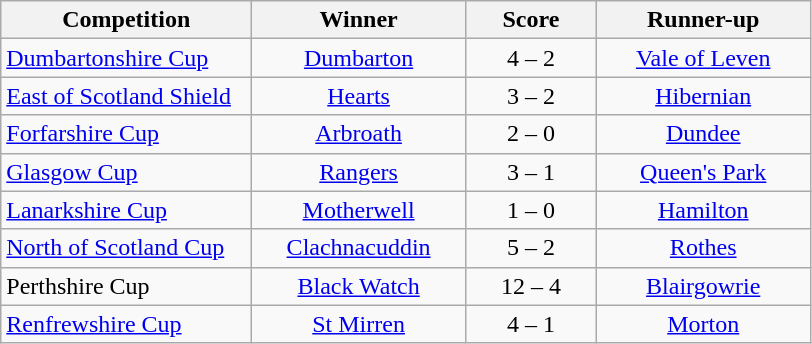<table class="wikitable" style="text-align: center;">
<tr>
<th width=160>Competition</th>
<th width=135>Winner</th>
<th width=80>Score</th>
<th width=135>Runner-up</th>
</tr>
<tr>
<td align=left><a href='#'>Dumbartonshire Cup</a></td>
<td><a href='#'>Dumbarton</a></td>
<td>4 – 2</td>
<td><a href='#'>Vale of Leven</a></td>
</tr>
<tr>
<td align=left><a href='#'>East of Scotland Shield</a></td>
<td><a href='#'>Hearts</a></td>
<td>3 – 2</td>
<td><a href='#'>Hibernian</a></td>
</tr>
<tr>
<td align=left><a href='#'>Forfarshire Cup</a></td>
<td><a href='#'>Arbroath</a></td>
<td>2 – 0</td>
<td><a href='#'>Dundee</a></td>
</tr>
<tr>
<td align=left><a href='#'>Glasgow Cup</a></td>
<td><a href='#'>Rangers</a></td>
<td>3 – 1</td>
<td><a href='#'>Queen's Park</a></td>
</tr>
<tr>
<td align=left><a href='#'>Lanarkshire Cup</a></td>
<td><a href='#'>Motherwell</a></td>
<td>1 – 0</td>
<td><a href='#'>Hamilton</a></td>
</tr>
<tr>
<td align=left><a href='#'>North of Scotland Cup</a></td>
<td><a href='#'>Clachnacuddin</a></td>
<td>5 – 2</td>
<td><a href='#'>Rothes</a></td>
</tr>
<tr>
<td align=left>Perthshire Cup</td>
<td><a href='#'>Black Watch</a></td>
<td>12 – 4</td>
<td><a href='#'>Blairgowrie</a></td>
</tr>
<tr>
<td align=left><a href='#'>Renfrewshire Cup</a></td>
<td><a href='#'>St Mirren</a></td>
<td>4 – 1</td>
<td><a href='#'>Morton</a></td>
</tr>
</table>
